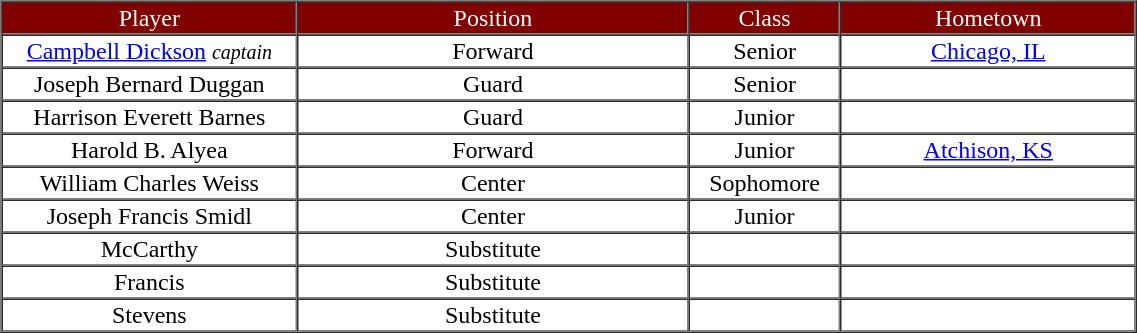<table cellpadding="1" border="1" cellspacing="0" width="60%" style="text-align:center;">
<tr style="background:Maroon; color:white;">
<td>Player</td>
<td>Position</td>
<td>Class</td>
<td>Hometown</td>
</tr>
<tr align="center" bgcolor="">
<td width="150"><a href='#'>Campbell Dickson</a> <small><em>captain</em></small></td>
<td width="200">Forward</td>
<td width="75">Senior</td>
<td width="150"><a href='#'>Chicago, IL</a></td>
</tr>
<tr align="center" bgcolor="">
<td>Joseph Bernard Duggan</td>
<td>Guard</td>
<td>Senior</td>
<td></td>
</tr>
<tr align="center" bgcolor="">
<td>Harrison Everett Barnes</td>
<td>Guard</td>
<td>Junior</td>
<td></td>
</tr>
<tr align="center" bgcolor="">
<td>Harold B. Alyea</td>
<td>Forward</td>
<td>Junior</td>
<td><a href='#'>Atchison, KS</a></td>
</tr>
<tr align="center" bgcolor="">
<td>William Charles Weiss</td>
<td>Center</td>
<td>Sophomore</td>
<td></td>
</tr>
<tr align="center" bgcolor="">
<td>Joseph Francis Smidl</td>
<td>Center</td>
<td>Junior</td>
<td></td>
</tr>
<tr align="center" bgcolor="">
<td>McCarthy</td>
<td>Substitute</td>
<td></td>
<td></td>
</tr>
<tr align="center" bgcolor="">
<td>Francis</td>
<td>Substitute</td>
<td></td>
<td></td>
</tr>
<tr align="center" bgcolor="">
<td>Stevens</td>
<td>Substitute</td>
<td></td>
<td></td>
</tr>
<tr align="center" bgcolor="">
</tr>
</table>
